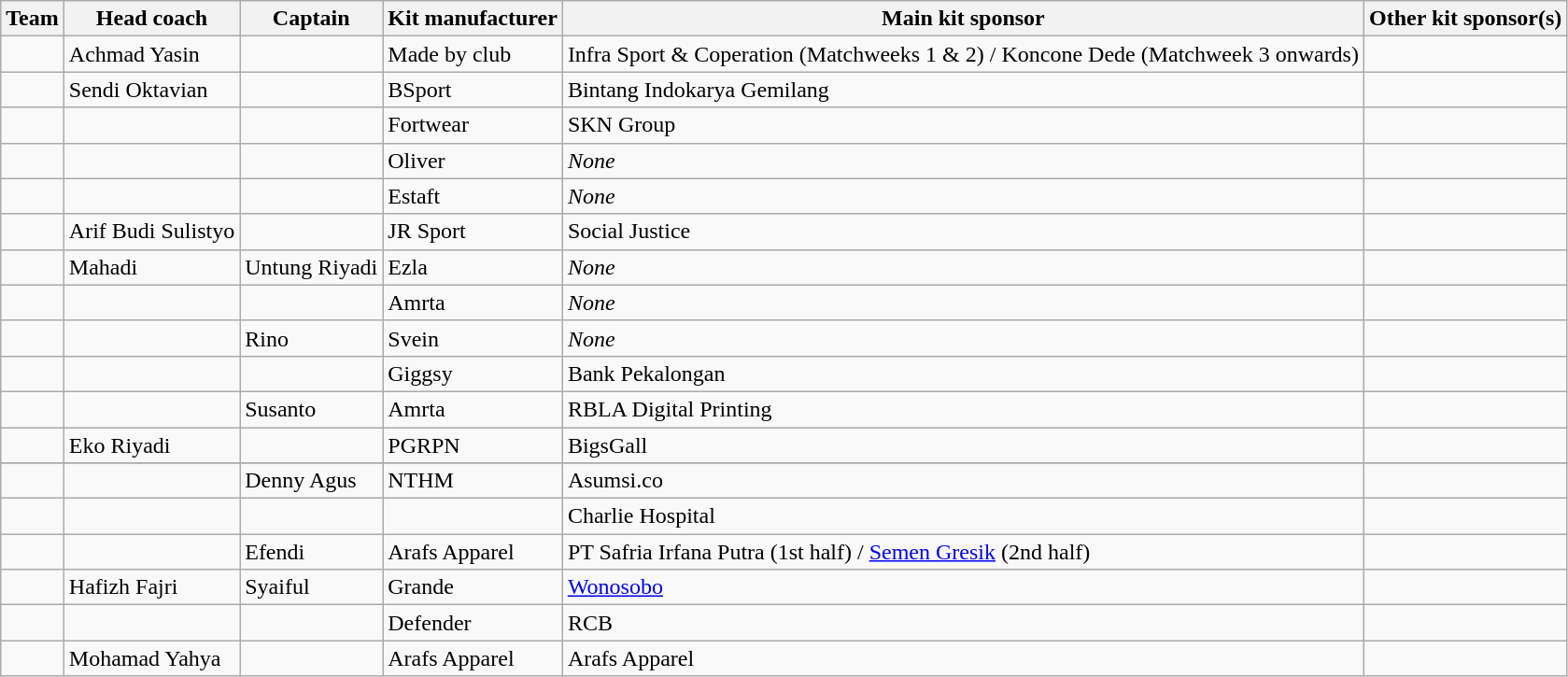<table class="wikitable sortable">
<tr>
<th>Team</th>
<th>Head coach</th>
<th>Captain</th>
<th class="nowrap">Kit manufacturer</th>
<th>Main kit sponsor</th>
<th>Other kit sponsor(s)</th>
</tr>
<tr>
<td></td>
<td> Achmad Yasin</td>
<td></td>
<td> Made by club</td>
<td>Infra Sport & Coperation (Matchweeks 1 & 2) / Koncone Dede (Matchweek 3 onwards)</td>
<td></td>
</tr>
<tr>
<td></td>
<td> Sendi Oktavian</td>
<td></td>
<td> BSport</td>
<td>Bintang Indokarya Gemilang</td>
<td></td>
</tr>
<tr>
<td></td>
<td></td>
<td></td>
<td> Fortwear</td>
<td>SKN Group</td>
<td></td>
</tr>
<tr>
<td></td>
<td></td>
<td></td>
<td> Oliver</td>
<td><em>None</em></td>
<td></td>
</tr>
<tr>
<td></td>
<td></td>
<td></td>
<td> Estaft</td>
<td><em>None</em></td>
<td></td>
</tr>
<tr>
<td></td>
<td> Arif Budi Sulistyo</td>
<td></td>
<td> JR Sport</td>
<td>Social Justice</td>
<td></td>
</tr>
<tr>
<td></td>
<td> Mahadi</td>
<td> Untung Riyadi</td>
<td> Ezla</td>
<td><em>None</em></td>
<td></td>
</tr>
<tr>
<td></td>
<td></td>
<td></td>
<td> Amrta</td>
<td><em>None</em></td>
<td></td>
</tr>
<tr>
<td></td>
<td></td>
<td> Rino</td>
<td> Svein</td>
<td><em>None</em></td>
<td></td>
</tr>
<tr>
<td></td>
<td></td>
<td></td>
<td> Giggsy</td>
<td>Bank Pekalongan</td>
<td></td>
</tr>
<tr>
<td></td>
<td></td>
<td> Susanto</td>
<td> Amrta</td>
<td>RBLA Digital Printing</td>
<td></td>
</tr>
<tr>
<td></td>
<td> Eko Riyadi</td>
<td></td>
<td> PGRPN</td>
<td>BigsGall</td>
<td></td>
</tr>
<tr>
</tr>
<tr>
<td></td>
<td></td>
<td> Denny Agus</td>
<td> NTHM</td>
<td>Asumsi.co</td>
<td></td>
</tr>
<tr>
<td></td>
<td></td>
<td></td>
<td></td>
<td>Charlie Hospital</td>
<td></td>
</tr>
<tr>
<td></td>
<td></td>
<td> Efendi</td>
<td> Arafs Apparel</td>
<td>PT Safria Irfana Putra (1st half) / <a href='#'>Semen Gresik</a> (2nd half)</td>
<td></td>
</tr>
<tr>
<td></td>
<td> Hafizh Fajri</td>
<td> Syaiful</td>
<td> Grande</td>
<td><a href='#'>Wonosobo</a></td>
<td></td>
</tr>
<tr>
<td></td>
<td></td>
<td></td>
<td> Defender</td>
<td>RCB</td>
<td></td>
</tr>
<tr>
<td></td>
<td> Mohamad Yahya</td>
<td></td>
<td> Arafs Apparel</td>
<td>Arafs Apparel</td>
<td></td>
</tr>
</table>
